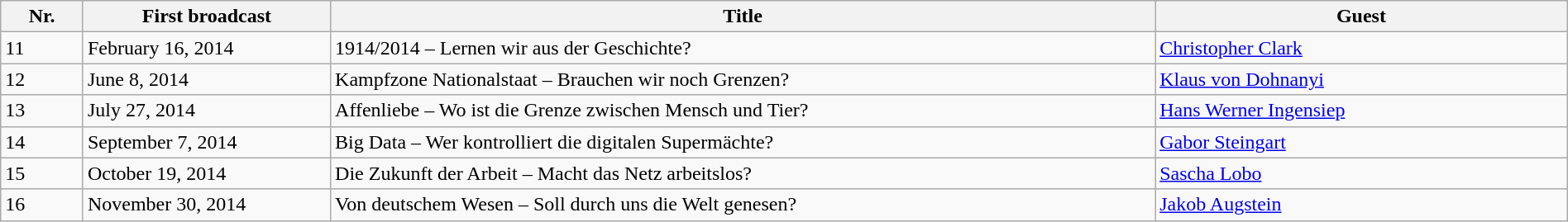<table class="wikitable" width="100%">
<tr>
<th width="5%">Nr.</th>
<th width="15%">First broadcast</th>
<th width="50%">Title</th>
<th width="25%">Guest</th>
</tr>
<tr>
<td>11</td>
<td>February 16, 2014</td>
<td>1914/2014 – Lernen wir aus der Geschichte?</td>
<td><a href='#'>Christopher Clark</a></td>
</tr>
<tr>
<td>12</td>
<td>June 8, 2014</td>
<td>Kampfzone Nationalstaat – Brauchen wir noch Grenzen?</td>
<td><a href='#'>Klaus von Dohnanyi</a></td>
</tr>
<tr>
<td>13</td>
<td>July 27, 2014</td>
<td>Affenliebe – Wo ist die Grenze zwischen Mensch und Tier?</td>
<td><a href='#'>Hans Werner Ingensiep</a></td>
</tr>
<tr>
<td>14</td>
<td>September 7, 2014</td>
<td>Big Data – Wer kontrolliert die digitalen Supermächte?</td>
<td><a href='#'>Gabor Steingart</a></td>
</tr>
<tr>
<td>15</td>
<td>October 19, 2014</td>
<td>Die Zukunft der Arbeit – Macht das Netz arbeitslos?</td>
<td><a href='#'>Sascha Lobo</a></td>
</tr>
<tr>
<td>16</td>
<td>November 30, 2014</td>
<td>Von deutschem Wesen – Soll durch uns die Welt genesen?</td>
<td><a href='#'>Jakob Augstein</a></td>
</tr>
</table>
